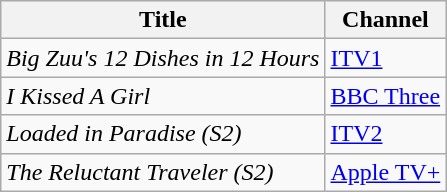<table class="wikitable">
<tr>
<th>Title</th>
<th>Channel</th>
</tr>
<tr>
<td><em>Big Zuu's 12 Dishes in 12 Hours</em></td>
<td><a href='#'>ITV1</a></td>
</tr>
<tr>
<td><em>I Kissed A Girl</em></td>
<td><a href='#'>BBC Three</a></td>
</tr>
<tr>
<td><em>Loaded in Paradise (S2)</em></td>
<td><a href='#'>ITV2</a></td>
</tr>
<tr>
<td><em>The Reluctant Traveler (S2)</em></td>
<td><a href='#'>Apple TV+</a></td>
</tr>
</table>
